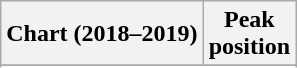<table class="wikitable sortable plainrowheaders" style="text-align:center">
<tr>
<th scope="col">Chart (2018–2019)</th>
<th scope="col">Peak<br>position</th>
</tr>
<tr>
</tr>
<tr>
</tr>
<tr>
</tr>
<tr>
</tr>
<tr>
</tr>
</table>
